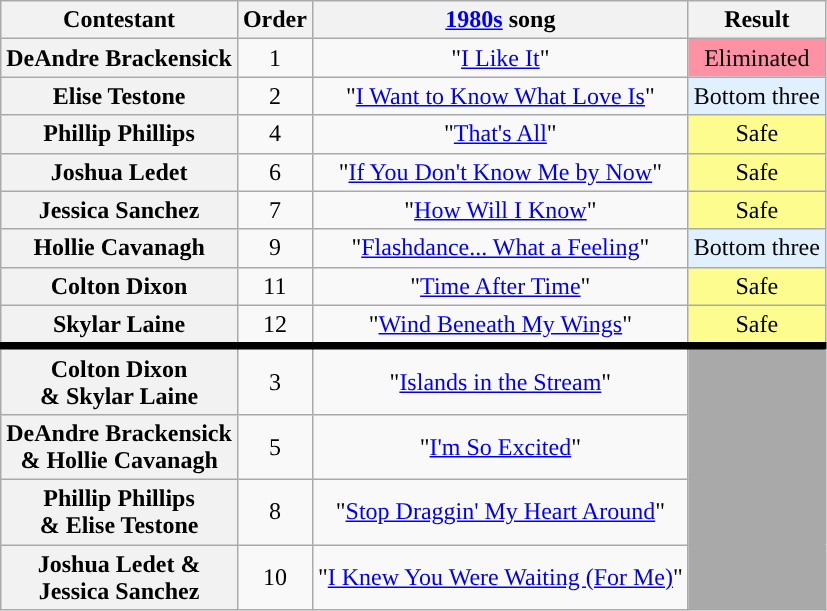<table class="wikitable unsortable" style="text-align:center;">
<tr>
<th scope="col">Contestant</th>
<th scope="col">Order</th>
<th scope="col"><a href='#'>1980s</a> song</th>
<th scope="col">Result</th>
</tr>
<tr>
<th scope="row">DeAndre Brackensick</th>
<td>1</td>
<td>"<a href='#'>I Like It</a>"</td>
<td bgcolor="FF91A4">Eliminated</td>
</tr>
<tr>
<th scope="row">Elise Testone</th>
<td>2</td>
<td>"<a href='#'>I Want to Know What Love Is</a>"</td>
<td bgcolor="E0F0FF">Bottom three</td>
</tr>
<tr>
<th scope="row">Phillip Phillips</th>
<td>4</td>
<td>"<a href='#'>That's All</a>"</td>
<td bgcolor="FDFC8F">Safe</td>
</tr>
<tr>
<th scope="row">Joshua Ledet</th>
<td>6</td>
<td>"<a href='#'>If You Don't Know Me by Now</a>"</td>
<td bgcolor="FDFC8F">Safe</td>
</tr>
<tr>
<th scope="row">Jessica Sanchez</th>
<td>7</td>
<td>"<a href='#'>How Will I Know</a>"</td>
<td bgcolor="FDFC8F">Safe</td>
</tr>
<tr>
<th scope="row">Hollie Cavanagh</th>
<td>9</td>
<td>"<a href='#'>Flashdance... What a Feeling</a>"</td>
<td bgcolor="E0F0FF">Bottom three</td>
</tr>
<tr>
<th scope="row">Colton Dixon</th>
<td>11</td>
<td>"<a href='#'>Time After Time</a>"</td>
<td style="background:#FDFC8F">Safe</td>
</tr>
<tr>
<th scope="row">Skylar Laine</th>
<td>12</td>
<td>"<a href='#'>Wind Beneath My Wings</a>"</td>
<td style="background:#FDFC8F">Safe</td>
</tr>
<tr style="border-top:5px solid">
<th scope="row">Colton Dixon<br>& Skylar Laine</th>
<td>3</td>
<td>"<a href='#'>Islands in the Stream</a>"</td>
<td rowspan="4" bgcolor="darkgray"></td>
</tr>
<tr>
<th scope="row">DeAndre Brackensick<br>& Hollie Cavanagh</th>
<td>5</td>
<td>"<a href='#'>I'm So Excited</a>"</td>
</tr>
<tr>
<th scope="row">Phillip Phillips<br>& Elise Testone</th>
<td>8</td>
<td>"<a href='#'>Stop Draggin' My Heart Around</a>"</td>
</tr>
<tr>
<th scope="row">Joshua Ledet &<br>Jessica Sanchez</th>
<td>10</td>
<td>"<a href='#'>I Knew You Were Waiting (For Me)</a>"</td>
</tr>
</table>
